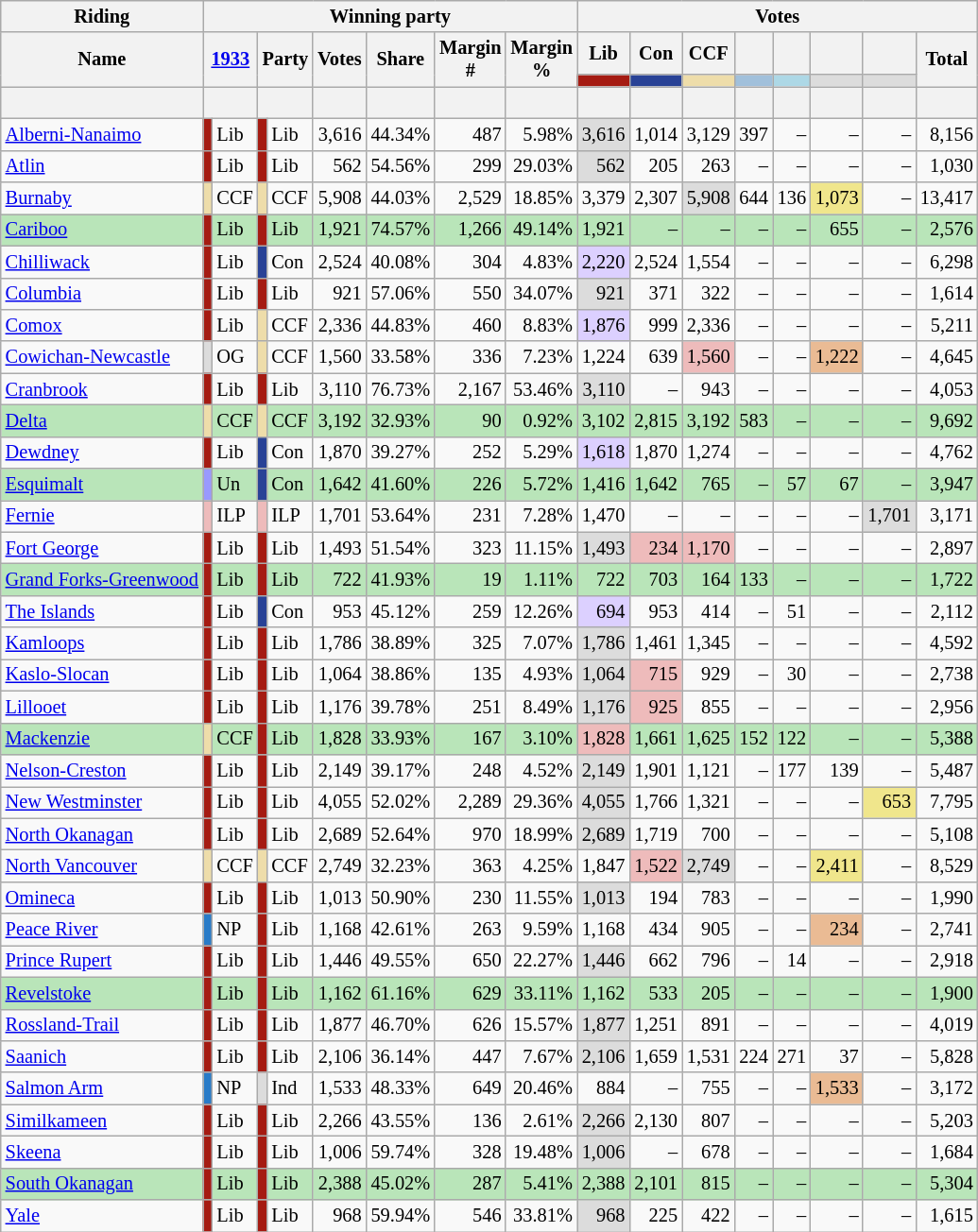<table class="wikitable sortable mw-collapsible" style="text-align:right; font-size:85%">
<tr>
<th scope="col">Riding</th>
<th scope="col" colspan="8">Winning party</th>
<th scope="col" colspan="8">Votes</th>
</tr>
<tr>
<th rowspan="2" scope="col">Name</th>
<th colspan="2" rowspan="2" scope="col"><strong><a href='#'>1933</a></strong></th>
<th colspan="2" rowspan="2" scope="col">Party</th>
<th rowspan="2" scope="col">Votes</th>
<th rowspan="2" scope="col">Share</th>
<th rowspan="2" scope="col">Margin<br>#</th>
<th rowspan="2" scope="col">Margin<br>%</th>
<th scope="col">Lib</th>
<th scope="col">Con</th>
<th scope="col">CCF</th>
<th scope="col"></th>
<th scope="col"></th>
<th scope="col"></th>
<th scope="col"></th>
<th rowspan="2" scope="col">Total</th>
</tr>
<tr>
<th scope="col" style="background-color:#A51B12;"></th>
<th scope="col" style="background-color:#294296;"></th>
<th scope="col" style="background-color:#EEDDAA;"></th>
<th scope="col" style="background-color:#A1C0DB;"></th>
<th scope="col" style="background-color:#ADD8E6;"></th>
<th scope="col" style="background-color:#DCDCDC;"></th>
<th scope="col" style="background-color:#DCDCDC;"></th>
</tr>
<tr>
<th> </th>
<th colspan="2"></th>
<th colspan="2"></th>
<th></th>
<th></th>
<th></th>
<th></th>
<th></th>
<th></th>
<th></th>
<th></th>
<th></th>
<th></th>
<th></th>
<th></th>
</tr>
<tr>
<td style="text-align:left"><a href='#'>Alberni-Nanaimo</a></td>
<td style="background-color:#A51B12;"></td>
<td style="text-align:left;">Lib</td>
<td style="background-color:#A51B12;"></td>
<td style="text-align:left;">Lib</td>
<td>3,616</td>
<td>44.34%</td>
<td>487</td>
<td>5.98%</td>
<td style="background-color:#DCDCDC;">3,616</td>
<td>1,014</td>
<td>3,129</td>
<td>397</td>
<td>–</td>
<td>–</td>
<td>–</td>
<td>8,156</td>
</tr>
<tr>
<td style="text-align:left"><a href='#'>Atlin</a></td>
<td style="background-color:#A51B12;"></td>
<td style="text-align:left;">Lib</td>
<td style="background-color:#A51B12;"></td>
<td style="text-align:left;">Lib</td>
<td>562</td>
<td>54.56%</td>
<td>299</td>
<td>29.03%</td>
<td style="background-color:#DCDCDC;">562</td>
<td>205</td>
<td>263</td>
<td>–</td>
<td>–</td>
<td>–</td>
<td>–</td>
<td>1,030</td>
</tr>
<tr>
<td style="text-align:left"><a href='#'>Burnaby</a></td>
<td style="background-color:#EEDDAA;"></td>
<td style="text-align:left;">CCF</td>
<td style="background-color:#EEDDAA;"></td>
<td style="text-align:left;">CCF</td>
<td>5,908</td>
<td>44.03%</td>
<td>2,529</td>
<td>18.85%</td>
<td>3,379</td>
<td>2,307</td>
<td style="background-color:#DCDCDC;">5,908</td>
<td>644</td>
<td>136</td>
<td style="background-color:#F0E68C;">1,073</td>
<td>–</td>
<td>13,417</td>
</tr>
<tr style="background-color:#B9E5B9;">
<td style="text-align:left"><a href='#'>Cariboo</a></td>
<td style="background-color:#A51B12;"></td>
<td style="text-align:left;">Lib</td>
<td style="background-color:#A51B12;"></td>
<td style="text-align:left;">Lib</td>
<td>1,921</td>
<td>74.57%</td>
<td>1,266</td>
<td>49.14%</td>
<td>1,921</td>
<td>–</td>
<td>–</td>
<td>–</td>
<td>–</td>
<td>655</td>
<td>–</td>
<td>2,576</td>
</tr>
<tr>
<td style="text-align:left"><a href='#'>Chilliwack</a></td>
<td style="background-color:#A51B12;"></td>
<td style="text-align:left;">Lib</td>
<td style="background-color:#294296;"></td>
<td style="text-align:left;">Con</td>
<td>2,524</td>
<td>40.08%</td>
<td>304</td>
<td>4.83%</td>
<td style="background-color:#DCD0FF;">2,220</td>
<td>2,524</td>
<td>1,554</td>
<td>–</td>
<td>–</td>
<td>–</td>
<td>–</td>
<td>6,298</td>
</tr>
<tr>
<td style="text-align:left"><a href='#'>Columbia</a></td>
<td style="background-color:#A51B12;"></td>
<td style="text-align:left;">Lib</td>
<td style="background-color:#A51B12;"></td>
<td style="text-align:left;">Lib</td>
<td>921</td>
<td>57.06%</td>
<td>550</td>
<td>34.07%</td>
<td style="background-color:#DCDCDC;">921</td>
<td>371</td>
<td>322</td>
<td>–</td>
<td>–</td>
<td>–</td>
<td>–</td>
<td>1,614</td>
</tr>
<tr>
<td style="text-align:left"><a href='#'>Comox</a></td>
<td style="background-color:#A51B12;"></td>
<td style="text-align:left;">Lib</td>
<td style="background-color:#EEDDAA;"></td>
<td style="text-align:left;">CCF</td>
<td>2,336</td>
<td>44.83%</td>
<td>460</td>
<td>8.83%</td>
<td style="background-color:#DCD0FF;">1,876</td>
<td>999</td>
<td>2,336</td>
<td>–</td>
<td>–</td>
<td>–</td>
<td>–</td>
<td>5,211</td>
</tr>
<tr>
<td style="text-align:left"><a href='#'>Cowichan-Newcastle</a></td>
<td style="background-color:#DCDCDC;"></td>
<td style="text-align:left;">OG</td>
<td style="background-color:#EEDDAA;"></td>
<td style="text-align:left;">CCF</td>
<td>1,560</td>
<td>33.58%</td>
<td>336</td>
<td>7.23%</td>
<td>1,224</td>
<td>639</td>
<td style="background-color:#EEBBBB;">1,560</td>
<td>–</td>
<td>–</td>
<td style="background-color:#EABB94;">1,222</td>
<td>–</td>
<td>4,645</td>
</tr>
<tr>
<td style="text-align:left"><a href='#'>Cranbrook</a></td>
<td style="background-color:#A51B12;"></td>
<td style="text-align:left;">Lib</td>
<td style="background-color:#A51B12;"></td>
<td style="text-align:left;">Lib</td>
<td>3,110</td>
<td>76.73%</td>
<td>2,167</td>
<td>53.46%</td>
<td style="background-color:#DCDCDC;">3,110</td>
<td>–</td>
<td>943</td>
<td>–</td>
<td>–</td>
<td>–</td>
<td>–</td>
<td>4,053</td>
</tr>
<tr style="background-color:#B9E5B9;">
<td style="text-align:left"><a href='#'>Delta</a></td>
<td style="background-color:#EEDDAA;"></td>
<td style="text-align:left;">CCF</td>
<td style="background-color:#EEDDAA;"></td>
<td style="text-align:left;">CCF</td>
<td>3,192</td>
<td>32.93%</td>
<td>90</td>
<td>0.92%</td>
<td>3,102</td>
<td>2,815</td>
<td>3,192</td>
<td>583</td>
<td>–</td>
<td>–</td>
<td>–</td>
<td>9,692</td>
</tr>
<tr>
<td style="text-align:left"><a href='#'>Dewdney</a></td>
<td style="background-color:#A51B12;"></td>
<td style="text-align:left;">Lib</td>
<td style="background-color:#294296;"></td>
<td style="text-align:left;">Con</td>
<td>1,870</td>
<td>39.27%</td>
<td>252</td>
<td>5.29%</td>
<td style="background-color:#DCD0FF;">1,618</td>
<td>1,870</td>
<td>1,274</td>
<td>–</td>
<td>–</td>
<td>–</td>
<td>–</td>
<td>4,762</td>
</tr>
<tr style="background-color:#B9E5B9;">
<td style="text-align:left"><a href='#'>Esquimalt</a></td>
<td style="background-color:#9999FF;"></td>
<td style="text-align:left;">Un</td>
<td style="background-color:#294296;"></td>
<td style="text-align:left;">Con</td>
<td>1,642</td>
<td>41.60%</td>
<td>226</td>
<td>5.72%</td>
<td>1,416</td>
<td>1,642</td>
<td>765</td>
<td>–</td>
<td>57</td>
<td>67</td>
<td>–</td>
<td>3,947</td>
</tr>
<tr>
<td style="text-align:left"><a href='#'>Fernie</a></td>
<td style="background-color:#EEBBBB;"></td>
<td style="text-align:left;">ILP</td>
<td style="background-color:#EEBBBB;"></td>
<td style="text-align:left;">ILP</td>
<td>1,701</td>
<td>53.64%</td>
<td>231</td>
<td>7.28%</td>
<td>1,470</td>
<td>–</td>
<td>–</td>
<td>–</td>
<td>–</td>
<td>–</td>
<td style="background-color:#DCDCDC;">1,701</td>
<td>3,171</td>
</tr>
<tr>
<td style="text-align:left"><a href='#'>Fort George</a></td>
<td style="background-color:#A51B12;"></td>
<td style="text-align:left;">Lib</td>
<td style="background-color:#A51B12;"></td>
<td style="text-align:left;">Lib</td>
<td>1,493</td>
<td>51.54%</td>
<td>323</td>
<td>11.15%</td>
<td style="background-color:#DCDCDC;">1,493</td>
<td style="background-color:#EEBBBB;">234</td>
<td style="background-color:#EEBBBB;">1,170</td>
<td>–</td>
<td>–</td>
<td>–</td>
<td>–</td>
<td>2,897</td>
</tr>
<tr style="background-color:#B9E5B9;">
<td style="text-align:left"><a href='#'>Grand Forks-Greenwood</a></td>
<td style="background-color:#A51B12;"></td>
<td style="text-align:left;">Lib</td>
<td style="background-color:#A51B12;"></td>
<td style="text-align:left;">Lib</td>
<td>722</td>
<td>41.93%</td>
<td>19</td>
<td>1.11%</td>
<td>722</td>
<td>703</td>
<td>164</td>
<td>133</td>
<td>–</td>
<td>–</td>
<td>–</td>
<td>1,722</td>
</tr>
<tr>
<td style="text-align:left"><a href='#'>The Islands</a></td>
<td style="background-color:#A51B12;"></td>
<td style="text-align:left;">Lib</td>
<td style="background-color:#294296;"></td>
<td style="text-align:left;">Con</td>
<td>953</td>
<td>45.12%</td>
<td>259</td>
<td>12.26%</td>
<td style="background-color:#DCD0FF;">694</td>
<td>953</td>
<td>414</td>
<td>–</td>
<td>51</td>
<td>–</td>
<td>–</td>
<td>2,112</td>
</tr>
<tr>
<td style="text-align:left"><a href='#'>Kamloops</a></td>
<td style="background-color:#A51B12;"></td>
<td style="text-align:left;">Lib</td>
<td style="background-color:#A51B12;"></td>
<td style="text-align:left;">Lib</td>
<td>1,786</td>
<td>38.89%</td>
<td>325</td>
<td>7.07%</td>
<td style="background-color:#DCDCDC;">1,786</td>
<td>1,461</td>
<td>1,345</td>
<td>–</td>
<td>–</td>
<td>–</td>
<td>–</td>
<td>4,592</td>
</tr>
<tr>
<td style="text-align:left"><a href='#'>Kaslo-Slocan</a></td>
<td style="background-color:#A51B12;"></td>
<td style="text-align:left;">Lib</td>
<td style="background-color:#A51B12;"></td>
<td style="text-align:left;">Lib</td>
<td>1,064</td>
<td>38.86%</td>
<td>135</td>
<td>4.93%</td>
<td style="background-color:#DCDCDC;">1,064</td>
<td style="background-color:#EEBBBB;">715</td>
<td>929</td>
<td>–</td>
<td>30</td>
<td>–</td>
<td>–</td>
<td>2,738</td>
</tr>
<tr>
<td style="text-align:left"><a href='#'>Lillooet</a></td>
<td style="background-color:#A51B12;"></td>
<td style="text-align:left;">Lib</td>
<td style="background-color:#A51B12;"></td>
<td style="text-align:left;">Lib</td>
<td>1,176</td>
<td>39.78%</td>
<td>251</td>
<td>8.49%</td>
<td style="background-color:#DCDCDC;">1,176</td>
<td style="background-color:#EEBBBB;">925</td>
<td>855</td>
<td>–</td>
<td>–</td>
<td>–</td>
<td>–</td>
<td>2,956</td>
</tr>
<tr style="background-color:#B9E5B9;">
<td style="text-align:left"><a href='#'>Mackenzie</a></td>
<td style="background-color:#EEDDAA;"></td>
<td style="text-align:left;">CCF</td>
<td style="background-color:#A51B12;"></td>
<td style="text-align:left;">Lib</td>
<td>1,828</td>
<td>33.93%</td>
<td>167</td>
<td>3.10%</td>
<td style="background-color:#EEBBBB;">1,828</td>
<td>1,661</td>
<td>1,625</td>
<td>152</td>
<td>122</td>
<td>–</td>
<td>–</td>
<td>5,388</td>
</tr>
<tr>
<td style="text-align:left"><a href='#'>Nelson-Creston</a></td>
<td style="background-color:#A51B12;"></td>
<td style="text-align:left;">Lib</td>
<td style="background-color:#A51B12;"></td>
<td style="text-align:left;">Lib</td>
<td>2,149</td>
<td>39.17%</td>
<td>248</td>
<td>4.52%</td>
<td style="background-color:#DCDCDC;">2,149</td>
<td>1,901</td>
<td>1,121</td>
<td>–</td>
<td>177</td>
<td>139</td>
<td>–</td>
<td>5,487</td>
</tr>
<tr>
<td style="text-align:left"><a href='#'>New Westminster</a></td>
<td style="background-color:#A51B12;"></td>
<td style="text-align:left;">Lib</td>
<td style="background-color:#A51B12;"></td>
<td style="text-align:left;">Lib</td>
<td>4,055</td>
<td>52.02%</td>
<td>2,289</td>
<td>29.36%</td>
<td style="background-color:#DCDCDC;">4,055</td>
<td>1,766</td>
<td>1,321</td>
<td>–</td>
<td>–</td>
<td>–</td>
<td style="background-color:#F0E68C;">653</td>
<td>7,795</td>
</tr>
<tr>
<td style="text-align:left"><a href='#'>North Okanagan</a></td>
<td style="background-color:#A51B12;"></td>
<td style="text-align:left;">Lib</td>
<td style="background-color:#A51B12;"></td>
<td style="text-align:left;">Lib</td>
<td>2,689</td>
<td>52.64%</td>
<td>970</td>
<td>18.99%</td>
<td style="background-color:#DCDCDC;">2,689</td>
<td>1,719</td>
<td>700</td>
<td>–</td>
<td>–</td>
<td>–</td>
<td>–</td>
<td>5,108</td>
</tr>
<tr>
<td style="text-align:left"><a href='#'>North Vancouver</a></td>
<td style="background-color:#EEDDAA;"></td>
<td style="text-align:left;">CCF</td>
<td style="background-color:#EEDDAA;"></td>
<td style="text-align:left;">CCF</td>
<td>2,749</td>
<td>32.23%</td>
<td>363</td>
<td>4.25%</td>
<td>1,847</td>
<td style="background-color:#EEBBBB;">1,522</td>
<td style="background-color:#DCDCDC;">2,749</td>
<td>–</td>
<td>–</td>
<td style="background-color:#F0E68C;">2,411</td>
<td>–</td>
<td>8,529</td>
</tr>
<tr>
<td style="text-align:left"><a href='#'>Omineca</a></td>
<td style="background-color:#A51B12;"></td>
<td style="text-align:left;">Lib</td>
<td style="background-color:#A51B12;"></td>
<td style="text-align:left;">Lib</td>
<td>1,013</td>
<td>50.90%</td>
<td>230</td>
<td>11.55%</td>
<td style="background-color:#DCDCDC;">1,013</td>
<td>194</td>
<td>783</td>
<td>–</td>
<td>–</td>
<td>–</td>
<td>–</td>
<td>1,990</td>
</tr>
<tr>
<td style="text-align:left"><a href='#'>Peace River</a></td>
<td style="background-color:#287BC8;"></td>
<td style="text-align:left;">NP</td>
<td style="background-color:#A51B12;"></td>
<td style="text-align:left;">Lib</td>
<td>1,168</td>
<td>42.61%</td>
<td>263</td>
<td>9.59%</td>
<td>1,168</td>
<td>434</td>
<td>905</td>
<td>–</td>
<td>–</td>
<td style="background-color:#EABB94;">234</td>
<td>–</td>
<td>2,741</td>
</tr>
<tr>
<td style="text-align:left"><a href='#'>Prince Rupert</a></td>
<td style="background-color:#A51B12;"></td>
<td style="text-align:left;">Lib</td>
<td style="background-color:#A51B12;"></td>
<td style="text-align:left;">Lib</td>
<td>1,446</td>
<td>49.55%</td>
<td>650</td>
<td>22.27%</td>
<td style="background-color:#DCDCDC;">1,446</td>
<td>662</td>
<td>796</td>
<td>–</td>
<td>14</td>
<td>–</td>
<td>–</td>
<td>2,918</td>
</tr>
<tr style="background-color:#B9E5B9;">
<td style="text-align:left"><a href='#'>Revelstoke</a></td>
<td style="background-color:#A51B12;"></td>
<td style="text-align:left;">Lib</td>
<td style="background-color:#A51B12;"></td>
<td style="text-align:left;">Lib</td>
<td>1,162</td>
<td>61.16%</td>
<td>629</td>
<td>33.11%</td>
<td>1,162</td>
<td>533</td>
<td>205</td>
<td>–</td>
<td>–</td>
<td>–</td>
<td>–</td>
<td>1,900</td>
</tr>
<tr>
<td style="text-align:left"><a href='#'>Rossland-Trail</a></td>
<td style="background-color:#A51B12;"></td>
<td style="text-align:left;">Lib</td>
<td style="background-color:#A51B12;"></td>
<td style="text-align:left;">Lib</td>
<td>1,877</td>
<td>46.70%</td>
<td>626</td>
<td>15.57%</td>
<td style="background-color:#DCDCDC;">1,877</td>
<td>1,251</td>
<td>891</td>
<td>–</td>
<td>–</td>
<td>–</td>
<td>–</td>
<td>4,019</td>
</tr>
<tr>
<td style="text-align:left"><a href='#'>Saanich</a></td>
<td style="background-color:#A51B12;"></td>
<td style="text-align:left;">Lib</td>
<td style="background-color:#A51B12;"></td>
<td style="text-align:left;">Lib</td>
<td>2,106</td>
<td>36.14%</td>
<td>447</td>
<td>7.67%</td>
<td style="background-color:#DCDCDC;">2,106</td>
<td>1,659</td>
<td>1,531</td>
<td>224</td>
<td>271</td>
<td>37</td>
<td>–</td>
<td>5,828</td>
</tr>
<tr>
<td style="text-align:left"><a href='#'>Salmon Arm</a></td>
<td style="background-color:#287BC8;"></td>
<td style="text-align:left;">NP</td>
<td style="background-color:#DCDCDC;"></td>
<td style="text-align:left;">Ind</td>
<td>1,533</td>
<td>48.33%</td>
<td>649</td>
<td>20.46%</td>
<td>884</td>
<td>–</td>
<td>755</td>
<td>–</td>
<td>–</td>
<td style="background-color:#EABB94;">1,533</td>
<td>–</td>
<td>3,172</td>
</tr>
<tr>
<td style="text-align:left"><a href='#'>Similkameen</a></td>
<td style="background-color:#A51B12;"></td>
<td style="text-align:left;">Lib</td>
<td style="background-color:#A51B12;"></td>
<td style="text-align:left;">Lib</td>
<td>2,266</td>
<td>43.55%</td>
<td>136</td>
<td>2.61%</td>
<td style="background-color:#DCDCDC;">2,266</td>
<td>2,130</td>
<td>807</td>
<td>–</td>
<td>–</td>
<td>–</td>
<td>–</td>
<td>5,203</td>
</tr>
<tr>
<td style="text-align:left"><a href='#'>Skeena</a></td>
<td style="background-color:#A51B12;"></td>
<td style="text-align:left;">Lib</td>
<td style="background-color:#A51B12;"></td>
<td style="text-align:left;">Lib</td>
<td>1,006</td>
<td>59.74%</td>
<td>328</td>
<td>19.48%</td>
<td style="background-color:#DCDCDC;">1,006</td>
<td>–</td>
<td>678</td>
<td>–</td>
<td>–</td>
<td>–</td>
<td>–</td>
<td>1,684</td>
</tr>
<tr style="background-color:#B9E5B9;">
<td style="text-align:left"><a href='#'>South Okanagan</a></td>
<td style="background-color:#A51B12;"></td>
<td style="text-align:left;">Lib</td>
<td style="background-color:#A51B12;"></td>
<td style="text-align:left;">Lib</td>
<td>2,388</td>
<td>45.02%</td>
<td>287</td>
<td>5.41%</td>
<td>2,388</td>
<td>2,101</td>
<td>815</td>
<td>–</td>
<td>–</td>
<td>–</td>
<td>–</td>
<td>5,304</td>
</tr>
<tr>
<td style="text-align:left"><a href='#'>Yale</a></td>
<td style="background-color:#A51B12;"></td>
<td style="text-align:left;">Lib</td>
<td style="background-color:#A51B12;"></td>
<td style="text-align:left;">Lib</td>
<td>968</td>
<td>59.94%</td>
<td>546</td>
<td>33.81%</td>
<td style="background-color:#DCDCDC;">968</td>
<td>225</td>
<td>422</td>
<td>–</td>
<td>–</td>
<td>–</td>
<td>–</td>
<td>1,615</td>
</tr>
</table>
